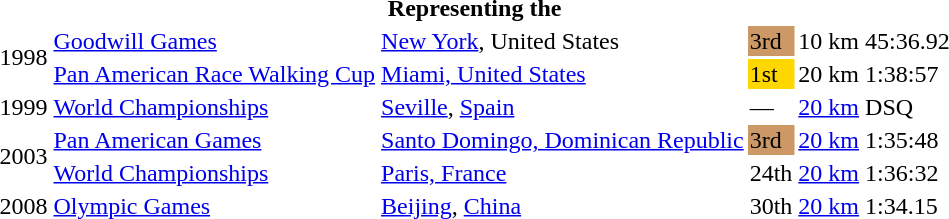<table>
<tr>
<th colspan="6">Representing the </th>
</tr>
<tr>
<td rowspan=2>1998</td>
<td><a href='#'>Goodwill Games</a></td>
<td><a href='#'>New York</a>, United States</td>
<td bgcolor=cc9966>3rd</td>
<td>10 km</td>
<td>45:36.92</td>
</tr>
<tr>
<td><a href='#'>Pan American Race Walking Cup</a></td>
<td><a href='#'>Miami, United States</a></td>
<td bgcolor="gold">1st</td>
<td>20 km</td>
<td>1:38:57</td>
</tr>
<tr>
<td>1999</td>
<td><a href='#'>World Championships</a></td>
<td><a href='#'>Seville</a>, <a href='#'>Spain</a></td>
<td>—</td>
<td><a href='#'>20 km</a></td>
<td>DSQ</td>
</tr>
<tr>
<td rowspan=2>2003</td>
<td><a href='#'>Pan American Games</a></td>
<td><a href='#'>Santo Domingo, Dominican Republic</a></td>
<td bgcolor="cc9966">3rd</td>
<td><a href='#'>20 km</a></td>
<td>1:35:48</td>
</tr>
<tr>
<td><a href='#'>World Championships</a></td>
<td><a href='#'>Paris, France</a></td>
<td>24th</td>
<td><a href='#'>20 km</a></td>
<td>1:36:32</td>
</tr>
<tr>
<td>2008</td>
<td><a href='#'>Olympic Games</a></td>
<td><a href='#'>Beijing</a>, <a href='#'>China</a></td>
<td>30th</td>
<td><a href='#'>20 km</a></td>
<td>1:34.15</td>
</tr>
</table>
